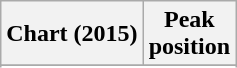<table class="wikitable sortable plainrowheaders" style="text-align:center">
<tr>
<th scope="col">Chart (2015)</th>
<th scope="col">Peak<br> position</th>
</tr>
<tr>
</tr>
<tr>
</tr>
<tr>
</tr>
</table>
